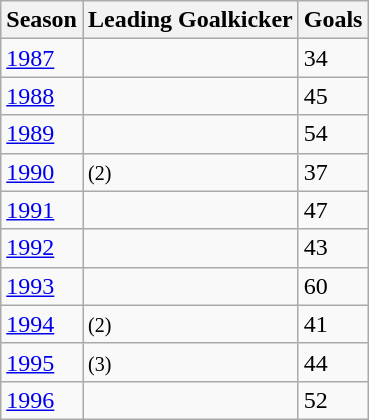<table class="wikitable sortable">
<tr>
<th><strong>Season</strong></th>
<th><strong>Leading Goalkicker</strong></th>
<th><strong>Goals</strong></th>
</tr>
<tr>
<td><a href='#'>1987</a></td>
<td></td>
<td>34</td>
</tr>
<tr>
<td><a href='#'>1988</a></td>
<td></td>
<td>45</td>
</tr>
<tr>
<td><a href='#'>1989</a></td>
<td></td>
<td>54</td>
</tr>
<tr>
<td><a href='#'>1990</a></td>
<td> <small>(2)</small></td>
<td>37</td>
</tr>
<tr>
<td><a href='#'>1991</a></td>
<td></td>
<td>47</td>
</tr>
<tr>
<td><a href='#'>1992</a></td>
<td></td>
<td>43</td>
</tr>
<tr>
<td><a href='#'>1993</a></td>
<td></td>
<td>60</td>
</tr>
<tr>
<td><a href='#'>1994</a></td>
<td> <small>(2)</small></td>
<td>41</td>
</tr>
<tr>
<td><a href='#'>1995</a></td>
<td> <small>(3)</small></td>
<td>44</td>
</tr>
<tr>
<td><a href='#'>1996</a></td>
<td></td>
<td>52</td>
</tr>
</table>
